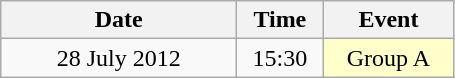<table class = "wikitable" style="text-align:center;">
<tr>
<th width=150>Date</th>
<th width=50>Time</th>
<th width=80>Event</th>
</tr>
<tr>
<td>28 July 2012</td>
<td>15:30</td>
<td bgcolor=ffffcc>Group A</td>
</tr>
</table>
